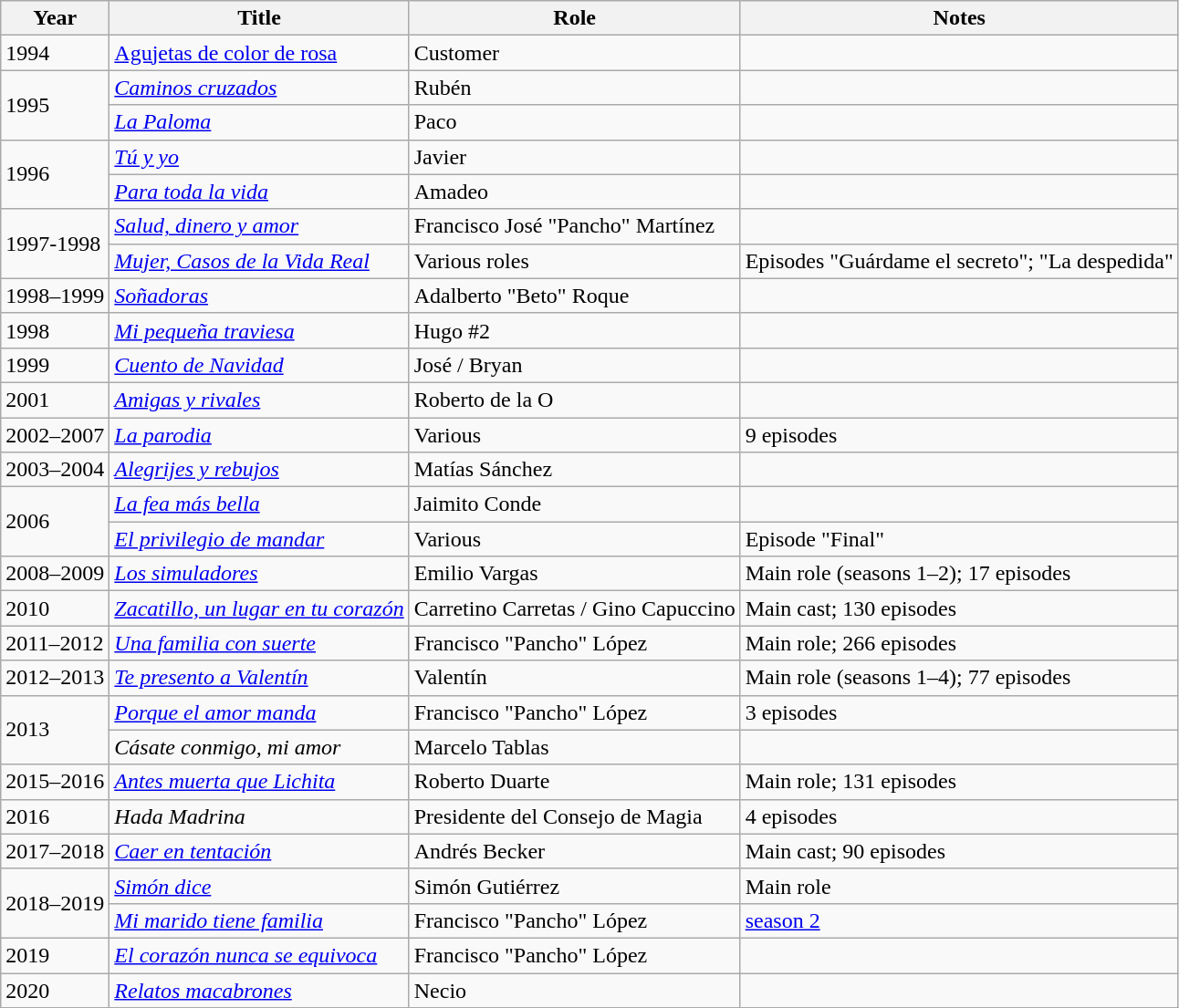<table class="wikitable sortable">
<tr>
<th>Year</th>
<th>Title</th>
<th>Role</th>
<th>Notes</th>
</tr>
<tr>
<td>1994</td>
<td><a href='#'>Agujetas de color de rosa</a></td>
<td>Customer</td>
<td></td>
</tr>
<tr>
<td rowspan="2">1995</td>
<td><em><a href='#'>Caminos cruzados</a></em></td>
<td>Rubén</td>
<td></td>
</tr>
<tr>
<td><em><a href='#'>La Paloma</a></em></td>
<td>Paco</td>
<td></td>
</tr>
<tr>
<td rowspan="2">1996</td>
<td><em><a href='#'>Tú y yo</a></em></td>
<td>Javier</td>
<td></td>
</tr>
<tr>
<td><em><a href='#'>Para toda la vida</a></em></td>
<td>Amadeo</td>
<td></td>
</tr>
<tr>
<td rowspan="2">1997-1998</td>
<td><em><a href='#'>Salud, dinero y amor</a></em></td>
<td>Francisco José "Pancho" Martínez</td>
<td></td>
</tr>
<tr>
<td><em><a href='#'>Mujer, Casos de la Vida Real</a></em></td>
<td>Various roles</td>
<td>Episodes "Guárdame el secreto"; "La despedida"</td>
</tr>
<tr>
<td>1998–1999</td>
<td><em><a href='#'>Soñadoras</a></em></td>
<td>Adalberto "Beto" Roque</td>
<td></td>
</tr>
<tr>
<td>1998</td>
<td><em><a href='#'>Mi pequeña traviesa</a></em></td>
<td>Hugo #2</td>
<td></td>
</tr>
<tr>
<td>1999</td>
<td><em><a href='#'>Cuento de Navidad</a></em></td>
<td>José / Bryan</td>
<td></td>
</tr>
<tr>
<td>2001</td>
<td><em><a href='#'>Amigas y rivales</a></em></td>
<td>Roberto de la O</td>
<td></td>
</tr>
<tr>
<td>2002–2007</td>
<td><em><a href='#'>La parodia</a></em></td>
<td>Various</td>
<td>9 episodes</td>
</tr>
<tr>
<td>2003–2004</td>
<td><em><a href='#'>Alegrijes y rebujos</a></em></td>
<td>Matías Sánchez</td>
<td></td>
</tr>
<tr>
<td rowspan="2">2006</td>
<td><em><a href='#'>La fea más bella</a></em></td>
<td>Jaimito Conde</td>
<td></td>
</tr>
<tr>
<td><em><a href='#'>El privilegio de mandar</a></em></td>
<td>Various</td>
<td>Episode "Final"</td>
</tr>
<tr>
<td>2008–2009</td>
<td><em><a href='#'>Los simuladores</a></em></td>
<td>Emilio Vargas</td>
<td>Main role (seasons 1–2); 17 episodes</td>
</tr>
<tr>
<td>2010</td>
<td><em><a href='#'>Zacatillo, un lugar en tu corazón</a></em></td>
<td>Carretino Carretas / Gino Capuccino</td>
<td>Main cast; 130 episodes</td>
</tr>
<tr>
<td>2011–2012</td>
<td><em><a href='#'>Una familia con suerte</a></em></td>
<td>Francisco "Pancho" López</td>
<td>Main role; 266 episodes</td>
</tr>
<tr>
<td>2012–2013</td>
<td><em><a href='#'>Te presento a Valentín</a></em></td>
<td>Valentín</td>
<td>Main role (seasons 1–4); 77 episodes</td>
</tr>
<tr>
<td rowspan="2">2013</td>
<td><em><a href='#'>Porque el amor manda</a></em></td>
<td>Francisco "Pancho" López</td>
<td>3 episodes</td>
</tr>
<tr>
<td><em>Cásate conmigo, mi amor</em></td>
<td>Marcelo Tablas</td>
<td></td>
</tr>
<tr>
<td>2015–2016</td>
<td><em><a href='#'>Antes muerta que Lichita</a></em></td>
<td>Roberto Duarte</td>
<td>Main role; 131 episodes</td>
</tr>
<tr>
<td>2016</td>
<td><em>Hada Madrina</em></td>
<td>Presidente del Consejo de Magia</td>
<td>4 episodes</td>
</tr>
<tr>
<td>2017–2018</td>
<td><em><a href='#'>Caer en tentación</a></em></td>
<td>Andrés Becker</td>
<td>Main cast; 90 episodes</td>
</tr>
<tr>
<td rowspan="2">2018–2019</td>
<td><em><a href='#'>Simón dice</a></em></td>
<td>Simón Gutiérrez</td>
<td>Main role</td>
</tr>
<tr>
<td><em><a href='#'>Mi marido tiene familia</a></em></td>
<td>Francisco "Pancho" López</td>
<td><a href='#'>season 2</a></td>
</tr>
<tr>
<td>2019</td>
<td><em><a href='#'>El corazón nunca se equivoca</a></em></td>
<td>Francisco "Pancho" López</td>
<td></td>
</tr>
<tr>
<td>2020</td>
<td><em><a href='#'>Relatos macabrones</a></em></td>
<td>Necio</td>
<td></td>
</tr>
<tr>
</tr>
</table>
